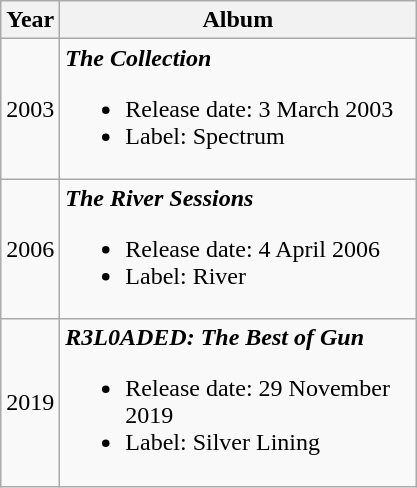<table class="wikitable" style="text-align: center;">
<tr>
<th>Year</th>
<th width="230">Album</th>
</tr>
<tr>
<td>2003</td>
<td align="left"><strong><em>The Collection</em></strong><br><ul><li>Release date: 3 March 2003</li><li>Label: Spectrum</li></ul></td>
</tr>
<tr>
<td>2006</td>
<td align="left"><strong><em>The River Sessions</em></strong><br><ul><li>Release date: 4 April 2006</li><li>Label: River</li></ul></td>
</tr>
<tr>
<td>2019</td>
<td align="left"><strong><em>R3L0ADED: The Best of Gun</em></strong><br><ul><li>Release date: 29 November 2019</li><li>Label: Silver Lining</li></ul></td>
</tr>
</table>
